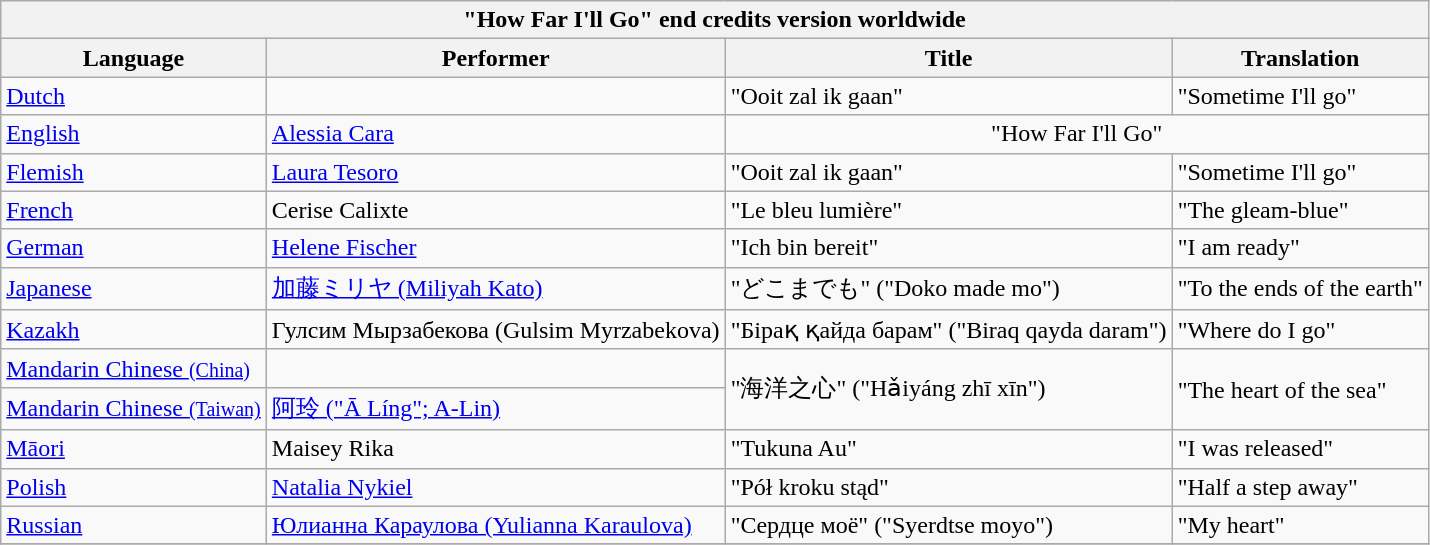<table class="wikitable collapsible collapsed">
<tr>
<th colspan="4">"How Far I'll Go" end credits version worldwide</th>
</tr>
<tr>
<th>Language</th>
<th>Performer</th>
<th>Title</th>
<th>Translation</th>
</tr>
<tr>
<td><a href='#'>Dutch</a></td>
<td></td>
<td>"Ooit zal ik gaan"</td>
<td>"Sometime I'll go"</td>
</tr>
<tr>
<td><a href='#'>English</a></td>
<td><a href='#'>Alessia Cara</a></td>
<td colspan="2"  align="center">"How Far I'll Go"</td>
</tr>
<tr>
<td><a href='#'>Flemish</a></td>
<td><a href='#'>Laura Tesoro</a></td>
<td>"Ooit zal ik gaan"</td>
<td>"Sometime I'll go"</td>
</tr>
<tr>
<td><a href='#'>French</a></td>
<td>Cerise Calixte</td>
<td>"Le bleu lumière"</td>
<td>"The gleam-blue"</td>
</tr>
<tr>
<td><a href='#'>German</a></td>
<td><a href='#'>Helene Fischer</a></td>
<td>"Ich bin bereit"</td>
<td>"I am ready"</td>
</tr>
<tr>
<td><a href='#'>Japanese</a></td>
<td><a href='#'>加藤ミリヤ (Miliyah Kato)</a></td>
<td>"どこまでも" ("Doko made mo")</td>
<td>"To the ends of the earth"</td>
</tr>
<tr>
<td><a href='#'>Kazakh</a></td>
<td>Гулсим Мырзабекова (Gulsim Myrzabekova)</td>
<td>"Бірақ қайда барам" ("Biraq qayda daram")</td>
<td>"Where do I go"</td>
</tr>
<tr>
<td><a href='#'>Mandarin Chinese <small>(China)</small></a></td>
<td></td>
<td rowspan="2">"海洋之心" ("Hǎiyáng zhī xīn")</td>
<td rowspan="2">"The heart of the sea"</td>
</tr>
<tr>
<td><a href='#'>Mandarin Chinese <small>(Taiwan)</small></a></td>
<td><a href='#'>阿玲 ("Ā Líng"; A-Lin)</a></td>
</tr>
<tr>
<td><a href='#'>Māori</a></td>
<td>Maisey Rika</td>
<td>"Tukuna Au"</td>
<td>"I was released"</td>
</tr>
<tr>
<td><a href='#'>Polish</a></td>
<td><a href='#'>Natalia Nykiel</a></td>
<td>"Pół kroku stąd"</td>
<td>"Half a step away"</td>
</tr>
<tr>
<td><a href='#'>Russian</a></td>
<td><a href='#'>Юлианна Караулова (Yulianna Karaulova)</a></td>
<td>"Ceрдцe мoё" ("Syerdtse moyo")</td>
<td>"My heart"</td>
</tr>
<tr>
</tr>
</table>
